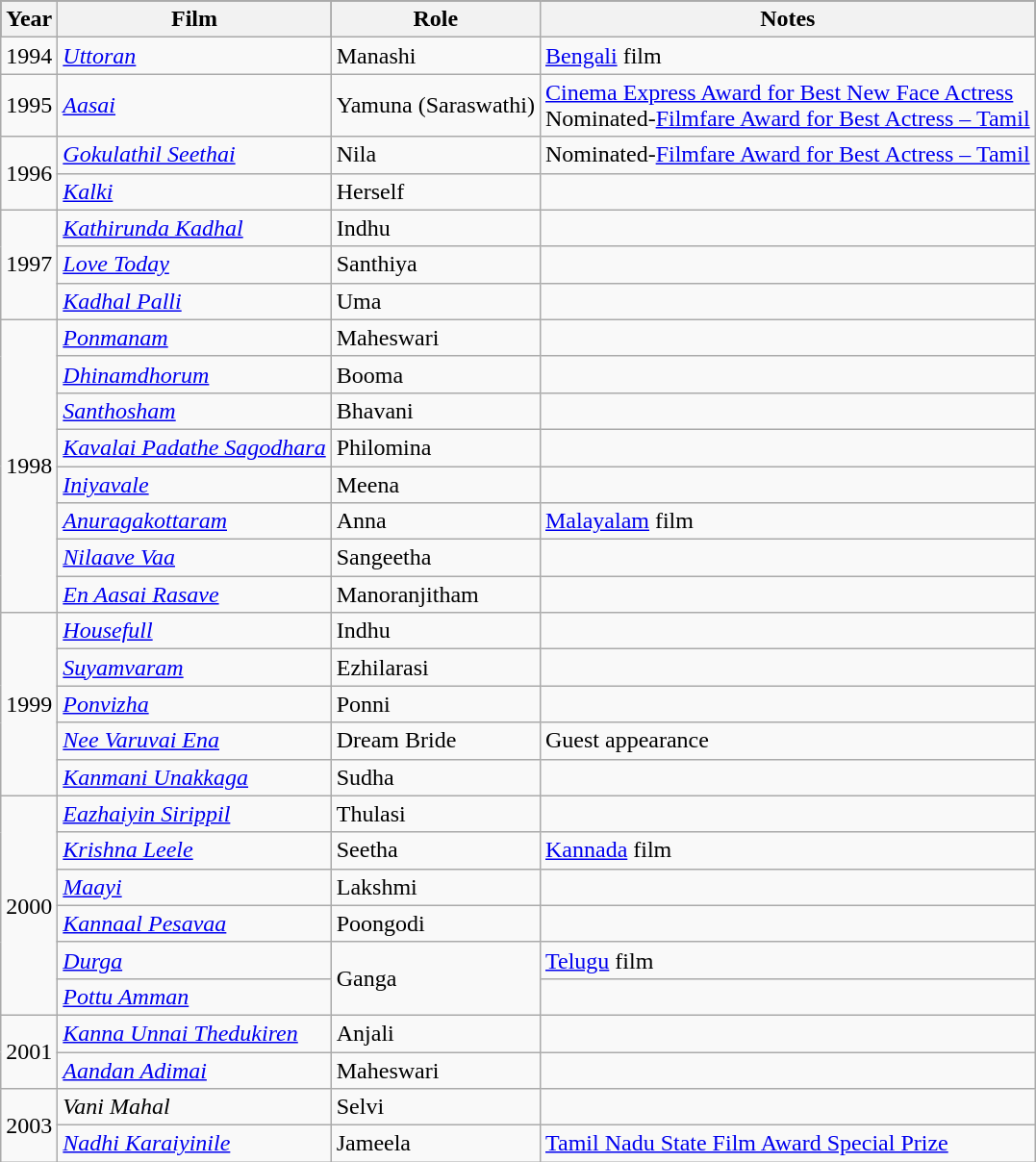<table class="wikitable sortable">
<tr style="background:#000;">
<th>Year</th>
<th>Film</th>
<th>Role</th>
<th class=unsortable>Notes</th>
</tr>
<tr>
<td>1994</td>
<td><em><a href='#'>Uttoran</a></em></td>
<td>Manashi</td>
<td><a href='#'>Bengali</a> film</td>
</tr>
<tr>
<td>1995</td>
<td><em><a href='#'>Aasai</a></em></td>
<td>Yamuna (Saraswathi)</td>
<td><a href='#'>Cinema Express Award for Best New Face Actress</a><br>Nominated-<a href='#'>Filmfare Award for Best Actress – Tamil</a></td>
</tr>
<tr>
<td rowspan="2">1996</td>
<td><em><a href='#'>Gokulathil Seethai</a></em></td>
<td>Nila</td>
<td>Nominated-<a href='#'>Filmfare Award for Best Actress – Tamil</a></td>
</tr>
<tr>
<td><em><a href='#'>Kalki</a></em></td>
<td>Herself</td>
<td></td>
</tr>
<tr>
<td rowspan="3">1997</td>
<td><em><a href='#'>Kathirunda Kadhal</a></em></td>
<td>Indhu</td>
<td></td>
</tr>
<tr>
<td><em><a href='#'>Love Today</a></em></td>
<td>Santhiya</td>
<td></td>
</tr>
<tr>
<td><em><a href='#'>Kadhal Palli</a></em></td>
<td>Uma</td>
<td></td>
</tr>
<tr>
<td rowspan="8">1998</td>
<td><em><a href='#'>Ponmanam</a></em></td>
<td>Maheswari</td>
<td></td>
</tr>
<tr>
<td><em><a href='#'>Dhinamdhorum</a></em></td>
<td>Booma</td>
<td></td>
</tr>
<tr>
<td><em><a href='#'>Santhosham</a></em></td>
<td>Bhavani</td>
<td></td>
</tr>
<tr>
<td><em><a href='#'>Kavalai Padathe Sagodhara</a></em></td>
<td>Philomina</td>
<td></td>
</tr>
<tr>
<td><em><a href='#'>Iniyavale</a></em></td>
<td>Meena</td>
<td></td>
</tr>
<tr>
<td><em><a href='#'>Anuragakottaram</a></em></td>
<td>Anna</td>
<td><a href='#'>Malayalam</a> film</td>
</tr>
<tr>
<td><em><a href='#'>Nilaave Vaa</a></em></td>
<td>Sangeetha</td>
<td></td>
</tr>
<tr>
<td><em><a href='#'>En Aasai Rasave</a></em></td>
<td>Manoranjitham</td>
<td></td>
</tr>
<tr>
<td rowspan="5">1999</td>
<td><em><a href='#'>Housefull</a></em></td>
<td>Indhu</td>
<td></td>
</tr>
<tr>
<td><em><a href='#'>Suyamvaram</a></em></td>
<td>Ezhilarasi</td>
<td></td>
</tr>
<tr>
<td><em><a href='#'>Ponvizha</a></em></td>
<td>Ponni</td>
<td></td>
</tr>
<tr>
<td><em><a href='#'>Nee Varuvai Ena</a></em></td>
<td>Dream Bride</td>
<td>Guest appearance</td>
</tr>
<tr>
<td><em><a href='#'>Kanmani Unakkaga</a></em></td>
<td>Sudha</td>
<td></td>
</tr>
<tr>
<td rowspan="6">2000</td>
<td><em><a href='#'>Eazhaiyin Sirippil</a></em></td>
<td>Thulasi</td>
<td></td>
</tr>
<tr>
<td><em><a href='#'>Krishna Leele</a></em></td>
<td>Seetha</td>
<td><a href='#'>Kannada</a> film</td>
</tr>
<tr>
<td><em><a href='#'>Maayi</a></em></td>
<td>Lakshmi</td>
<td></td>
</tr>
<tr>
<td><em><a href='#'>Kannaal Pesavaa</a></em></td>
<td>Poongodi</td>
<td></td>
</tr>
<tr>
<td><em><a href='#'>Durga</a></em></td>
<td rowspan="2">Ganga</td>
<td><a href='#'>Telugu</a> film</td>
</tr>
<tr>
<td><em><a href='#'>Pottu Amman</a></em></td>
<td></td>
</tr>
<tr>
<td rowspan="2">2001</td>
<td><em><a href='#'>Kanna Unnai Thedukiren</a></em></td>
<td>Anjali</td>
<td></td>
</tr>
<tr>
<td><em><a href='#'>Aandan Adimai</a></em></td>
<td>Maheswari</td>
<td></td>
</tr>
<tr>
<td rowspan="2">2003</td>
<td><em>Vani Mahal</em></td>
<td>Selvi</td>
<td></td>
</tr>
<tr>
<td><em><a href='#'>Nadhi Karaiyinile</a></em></td>
<td>Jameela</td>
<td><a href='#'>Tamil Nadu State Film Award Special Prize</a></td>
</tr>
</table>
